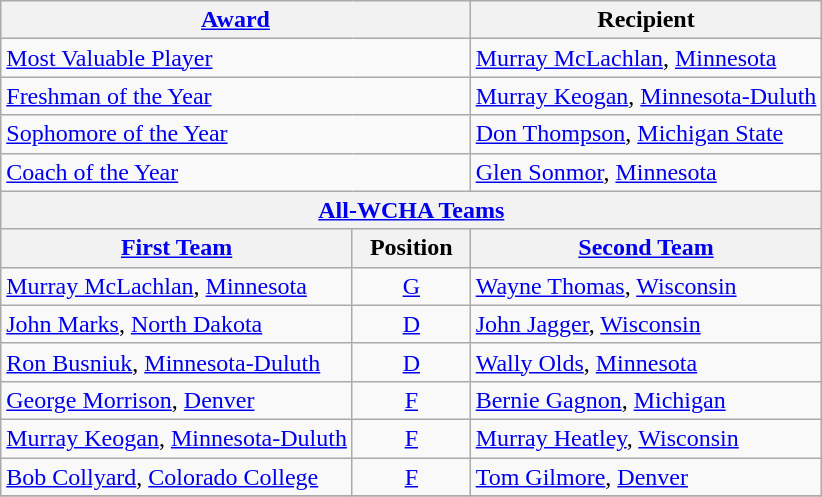<table class="wikitable">
<tr>
<th colspan=2><a href='#'>Award</a></th>
<th>Recipient</th>
</tr>
<tr>
<td colspan=2><a href='#'>Most Valuable Player</a></td>
<td><a href='#'>Murray McLachlan</a>, <a href='#'>Minnesota</a></td>
</tr>
<tr>
<td colspan=2><a href='#'>Freshman of the Year</a></td>
<td><a href='#'>Murray Keogan</a>, <a href='#'>Minnesota-Duluth</a></td>
</tr>
<tr>
<td colspan=2><a href='#'>Sophomore of the Year</a></td>
<td><a href='#'>Don Thompson</a>, <a href='#'>Michigan State</a></td>
</tr>
<tr>
<td colspan=2><a href='#'>Coach of the Year</a></td>
<td><a href='#'>Glen Sonmor</a>, <a href='#'>Minnesota</a></td>
</tr>
<tr>
<th colspan=3><a href='#'>All-WCHA Teams</a></th>
</tr>
<tr>
<th><a href='#'>First Team</a></th>
<th>  Position  </th>
<th><a href='#'>Second Team</a></th>
</tr>
<tr>
<td><a href='#'>Murray McLachlan</a>, <a href='#'>Minnesota</a></td>
<td align=center><a href='#'>G</a></td>
<td><a href='#'>Wayne Thomas</a>, <a href='#'>Wisconsin</a></td>
</tr>
<tr>
<td><a href='#'>John Marks</a>, <a href='#'>North Dakota</a></td>
<td align=center><a href='#'>D</a></td>
<td><a href='#'>John Jagger</a>, <a href='#'>Wisconsin</a></td>
</tr>
<tr>
<td><a href='#'>Ron Busniuk</a>, <a href='#'>Minnesota-Duluth</a></td>
<td align=center><a href='#'>D</a></td>
<td><a href='#'>Wally Olds</a>, <a href='#'>Minnesota</a></td>
</tr>
<tr>
<td><a href='#'>George Morrison</a>, <a href='#'>Denver</a></td>
<td align=center><a href='#'>F</a></td>
<td><a href='#'>Bernie Gagnon</a>, <a href='#'>Michigan</a></td>
</tr>
<tr>
<td><a href='#'>Murray Keogan</a>, <a href='#'>Minnesota-Duluth</a></td>
<td align=center><a href='#'>F</a></td>
<td><a href='#'>Murray Heatley</a>, <a href='#'>Wisconsin</a></td>
</tr>
<tr>
<td><a href='#'>Bob Collyard</a>, <a href='#'>Colorado College</a></td>
<td align=center><a href='#'>F</a></td>
<td><a href='#'>Tom Gilmore</a>, <a href='#'>Denver</a></td>
</tr>
<tr>
</tr>
</table>
